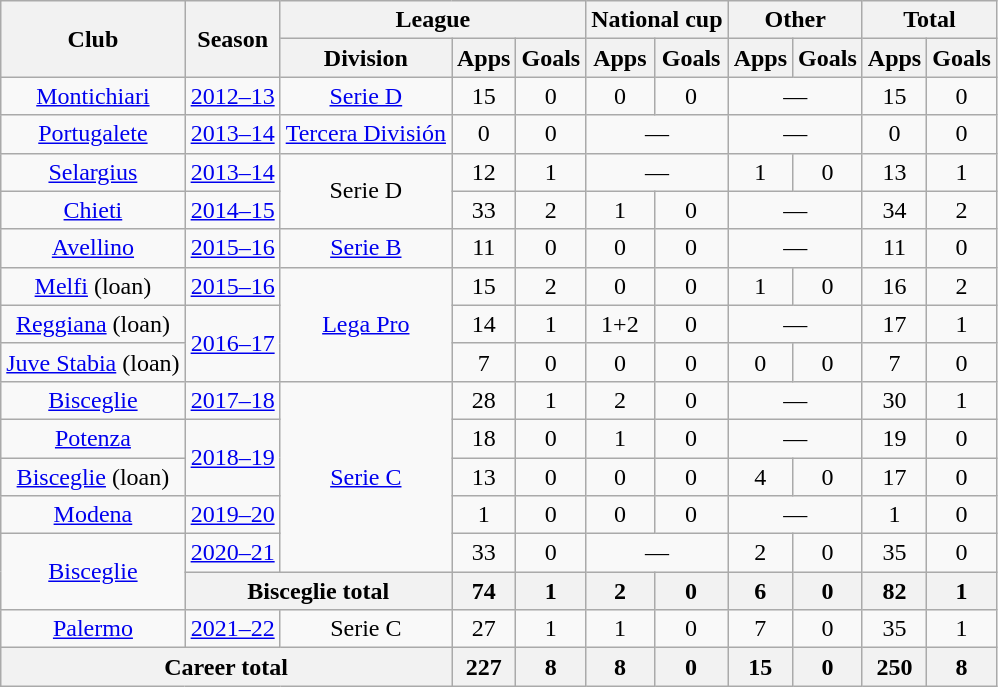<table class="wikitable" style="text-align: center;">
<tr>
<th rowspan="2">Club</th>
<th rowspan="2">Season</th>
<th colspan="3">League</th>
<th colspan="2">National cup</th>
<th colspan="2">Other</th>
<th colspan="2">Total</th>
</tr>
<tr>
<th>Division</th>
<th>Apps</th>
<th>Goals</th>
<th>Apps</th>
<th>Goals</th>
<th>Apps</th>
<th>Goals</th>
<th>Apps</th>
<th>Goals</th>
</tr>
<tr>
<td><a href='#'>Montichiari</a></td>
<td><a href='#'>2012–13</a></td>
<td><a href='#'>Serie D</a></td>
<td>15</td>
<td>0</td>
<td>0</td>
<td>0</td>
<td colspan="2">—</td>
<td>15</td>
<td>0</td>
</tr>
<tr>
<td><a href='#'>Portugalete</a></td>
<td><a href='#'>2013–14</a></td>
<td><a href='#'>Tercera División</a></td>
<td>0</td>
<td>0</td>
<td colspan="2">—</td>
<td colspan="2">—</td>
<td>0</td>
<td>0</td>
</tr>
<tr>
<td><a href='#'>Selargius</a></td>
<td><a href='#'>2013–14</a></td>
<td rowspan="2">Serie D</td>
<td>12</td>
<td>1</td>
<td colspan="2">—</td>
<td>1</td>
<td>0</td>
<td>13</td>
<td>1</td>
</tr>
<tr>
<td><a href='#'>Chieti</a></td>
<td><a href='#'>2014–15</a></td>
<td>33</td>
<td>2</td>
<td>1</td>
<td>0</td>
<td colspan="2">—</td>
<td>34</td>
<td>2</td>
</tr>
<tr>
<td><a href='#'>Avellino</a></td>
<td><a href='#'>2015–16</a></td>
<td><a href='#'>Serie B</a></td>
<td>11</td>
<td>0</td>
<td>0</td>
<td>0</td>
<td colspan="2">—</td>
<td>11</td>
<td>0</td>
</tr>
<tr>
<td><a href='#'>Melfi</a> (loan)</td>
<td><a href='#'>2015–16</a></td>
<td rowspan="3"><a href='#'>Lega Pro</a></td>
<td>15</td>
<td>2</td>
<td>0</td>
<td>0</td>
<td>1</td>
<td>0</td>
<td>16</td>
<td>2</td>
</tr>
<tr>
<td><a href='#'>Reggiana</a> (loan)</td>
<td rowspan="2"><a href='#'>2016–17</a></td>
<td>14</td>
<td>1</td>
<td>1+2</td>
<td>0</td>
<td colspan="2">—</td>
<td>17</td>
<td>1</td>
</tr>
<tr>
<td><a href='#'>Juve Stabia</a> (loan)</td>
<td>7</td>
<td>0</td>
<td>0</td>
<td>0</td>
<td>0</td>
<td>0</td>
<td>7</td>
<td>0</td>
</tr>
<tr>
<td><a href='#'>Bisceglie</a></td>
<td><a href='#'>2017–18</a></td>
<td rowspan="5"><a href='#'>Serie C</a></td>
<td>28</td>
<td>1</td>
<td>2</td>
<td>0</td>
<td colspan="2">—</td>
<td>30</td>
<td>1</td>
</tr>
<tr>
<td><a href='#'>Potenza</a></td>
<td rowspan="2"><a href='#'>2018–19</a></td>
<td>18</td>
<td>0</td>
<td>1</td>
<td>0</td>
<td colspan="2">—</td>
<td>19</td>
<td>0</td>
</tr>
<tr>
<td><a href='#'>Bisceglie</a> (loan)</td>
<td>13</td>
<td>0</td>
<td>0</td>
<td>0</td>
<td>4</td>
<td>0</td>
<td>17</td>
<td>0</td>
</tr>
<tr>
<td><a href='#'>Modena</a></td>
<td><a href='#'>2019–20</a></td>
<td>1</td>
<td>0</td>
<td>0</td>
<td>0</td>
<td colspan="2">—</td>
<td>1</td>
<td>0</td>
</tr>
<tr>
<td rowspan="2"><a href='#'>Bisceglie</a></td>
<td><a href='#'>2020–21</a></td>
<td>33</td>
<td>0</td>
<td colspan="2">—</td>
<td>2</td>
<td>0</td>
<td>35</td>
<td>0</td>
</tr>
<tr>
<th colspan="2">Bisceglie total</th>
<th>74</th>
<th>1</th>
<th>2</th>
<th>0</th>
<th>6</th>
<th>0</th>
<th>82</th>
<th>1</th>
</tr>
<tr>
<td><a href='#'>Palermo</a></td>
<td><a href='#'>2021–22</a></td>
<td>Serie C</td>
<td>27</td>
<td>1</td>
<td>1</td>
<td>0</td>
<td>7</td>
<td>0</td>
<td>35</td>
<td>1</td>
</tr>
<tr>
<th colspan="3">Career total</th>
<th>227</th>
<th>8</th>
<th>8</th>
<th>0</th>
<th>15</th>
<th>0</th>
<th>250</th>
<th>8</th>
</tr>
</table>
